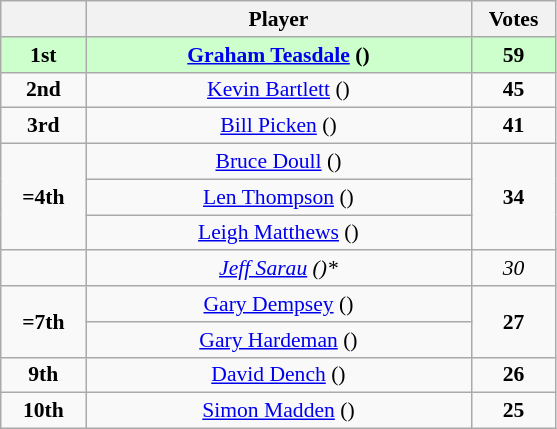<table class="wikitable" style="text-align: center; font-size: 90%;">
<tr>
<th width="50"></th>
<th width="250">Player</th>
<th width="50">Votes</th>
</tr>
<tr style="background: #CCFFCC; font-weight: bold;">
<td>1st</td>
<td><a href='#'>Graham Teasdale</a> ()</td>
<td><strong>59</strong></td>
</tr>
<tr>
<td><strong>2nd</strong></td>
<td><a href='#'>Kevin Bartlett</a> ()</td>
<td><strong>45</strong></td>
</tr>
<tr>
<td><strong>3rd</strong></td>
<td><a href='#'>Bill Picken</a> ()</td>
<td><strong>41</strong></td>
</tr>
<tr>
<td rowspan=3><strong>=4th</strong></td>
<td><a href='#'>Bruce Doull</a> ()</td>
<td rowspan=3><strong>34</strong></td>
</tr>
<tr>
<td><a href='#'>Len Thompson</a> ()</td>
</tr>
<tr>
<td><a href='#'>Leigh Matthews</a> ()</td>
</tr>
<tr>
<td></td>
<td><em><a href='#'>Jeff Sarau</a> ()*</em></td>
<td><em>30</em></td>
</tr>
<tr>
<td rowspan=2><strong>=7th</strong></td>
<td><a href='#'>Gary Dempsey</a> ()</td>
<td rowspan=2><strong>27</strong></td>
</tr>
<tr>
<td><a href='#'>Gary Hardeman</a> ()</td>
</tr>
<tr>
<td><strong>9th</strong></td>
<td><a href='#'>David Dench</a> ()</td>
<td><strong>26</strong></td>
</tr>
<tr>
<td><strong>10th</strong></td>
<td><a href='#'>Simon Madden</a> ()</td>
<td><strong>25</strong></td>
</tr>
</table>
